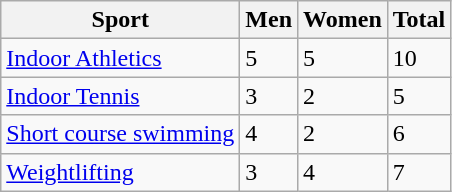<table class="wikitable sortable">
<tr>
<th>Sport</th>
<th>Men</th>
<th>Women</th>
<th>Total</th>
</tr>
<tr>
<td><a href='#'>Indoor Athletics</a></td>
<td>5</td>
<td>5</td>
<td>10</td>
</tr>
<tr>
<td><a href='#'>Indoor Tennis</a></td>
<td>3</td>
<td>2</td>
<td>5</td>
</tr>
<tr>
<td><a href='#'>Short course swimming</a></td>
<td>4</td>
<td>2</td>
<td>6</td>
</tr>
<tr>
<td><a href='#'>Weightlifting</a></td>
<td>3</td>
<td>4</td>
<td>7</td>
</tr>
</table>
